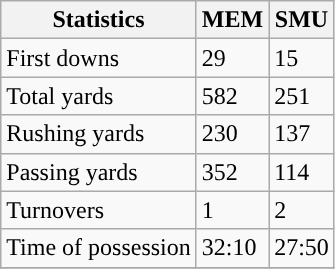<table class="wikitable">
<tr>
<th>Statistics</th>
<th>MEM</th>
<th>SMU</th>
</tr>
<tr>
<td>First downs</td>
<td>29</td>
<td>15</td>
</tr>
<tr>
<td>Total yards</td>
<td>582</td>
<td>251</td>
</tr>
<tr>
<td>Rushing yards</td>
<td>230</td>
<td>137</td>
</tr>
<tr>
<td>Passing yards</td>
<td>352</td>
<td>114</td>
</tr>
<tr>
<td>Turnovers</td>
<td>1</td>
<td>2</td>
</tr>
<tr>
<td>Time of possession</td>
<td>32:10</td>
<td>27:50</td>
</tr>
<tr>
</tr>
</table>
